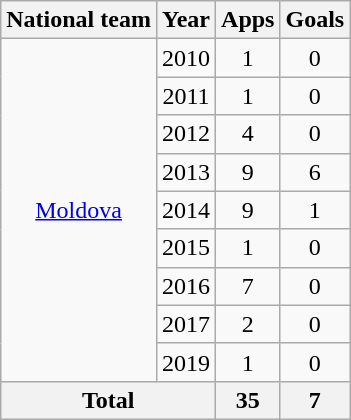<table class="wikitable" style="text-align:center">
<tr>
<th>National team</th>
<th>Year</th>
<th>Apps</th>
<th>Goals</th>
</tr>
<tr>
<td rowspan="9"><a href='#'>Moldova</a></td>
<td>2010</td>
<td>1</td>
<td>0</td>
</tr>
<tr>
<td>2011</td>
<td>1</td>
<td>0</td>
</tr>
<tr>
<td>2012</td>
<td>4</td>
<td>0</td>
</tr>
<tr>
<td>2013</td>
<td>9</td>
<td>6</td>
</tr>
<tr>
<td>2014</td>
<td>9</td>
<td>1</td>
</tr>
<tr>
<td>2015</td>
<td>1</td>
<td>0</td>
</tr>
<tr>
<td>2016</td>
<td>7</td>
<td>0</td>
</tr>
<tr>
<td>2017</td>
<td>2</td>
<td>0</td>
</tr>
<tr>
<td>2019</td>
<td>1</td>
<td>0</td>
</tr>
<tr>
<th colspan="2">Total</th>
<th>35</th>
<th>7</th>
</tr>
</table>
